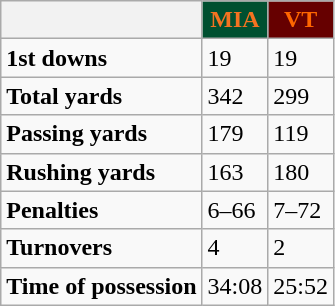<table class="wikitable">
<tr>
<th></th>
<th style="background:#005030; color:#f47321">MIA</th>
<th style="background:#660000; color:#ff6600">VT</th>
</tr>
<tr>
<td><strong>1st downs</strong></td>
<td>19</td>
<td>19</td>
</tr>
<tr>
<td><strong>Total yards</strong></td>
<td>342</td>
<td>299</td>
</tr>
<tr>
<td><strong>Passing yards</strong></td>
<td>179</td>
<td>119</td>
</tr>
<tr>
<td><strong>Rushing yards</strong></td>
<td>163</td>
<td>180</td>
</tr>
<tr>
<td><strong>Penalties</strong></td>
<td>6–66</td>
<td>7–72</td>
</tr>
<tr>
<td><strong>Turnovers</strong></td>
<td>4</td>
<td>2</td>
</tr>
<tr>
<td><strong>Time of possession</strong></td>
<td>34:08</td>
<td>25:52</td>
</tr>
</table>
